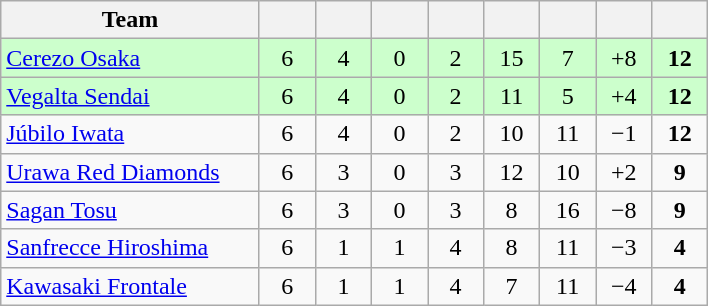<table class="wikitable" style="text-align:center;">
<tr>
<th width=165>Team</th>
<th width=30></th>
<th width=30></th>
<th width=30></th>
<th width=30></th>
<th width=30></th>
<th width=30></th>
<th width=30></th>
<th width=30></th>
</tr>
<tr bgcolor="#ccffcc">
<td align=left><a href='#'>Cerezo Osaka</a></td>
<td>6</td>
<td>4</td>
<td>0</td>
<td>2</td>
<td>15</td>
<td>7</td>
<td>+8</td>
<td><strong>12</strong></td>
</tr>
<tr bgcolor="#ccffcc">
<td align=left><a href='#'>Vegalta Sendai</a></td>
<td>6</td>
<td>4</td>
<td>0</td>
<td>2</td>
<td>11</td>
<td>5</td>
<td>+4</td>
<td><strong>12</strong></td>
</tr>
<tr>
<td align=left><a href='#'>Júbilo Iwata</a></td>
<td>6</td>
<td>4</td>
<td>0</td>
<td>2</td>
<td>10</td>
<td>11</td>
<td>−1</td>
<td><strong>12</strong></td>
</tr>
<tr>
<td align=left><a href='#'>Urawa Red Diamonds</a></td>
<td>6</td>
<td>3</td>
<td>0</td>
<td>3</td>
<td>12</td>
<td>10</td>
<td>+2</td>
<td><strong>9</strong></td>
</tr>
<tr>
<td align=left><a href='#'>Sagan Tosu</a></td>
<td>6</td>
<td>3</td>
<td>0</td>
<td>3</td>
<td>8</td>
<td>16</td>
<td>−8</td>
<td><strong>9</strong></td>
</tr>
<tr>
<td align=left><a href='#'>Sanfrecce Hiroshima</a></td>
<td>6</td>
<td>1</td>
<td>1</td>
<td>4</td>
<td>8</td>
<td>11</td>
<td>−3</td>
<td><strong>4</strong></td>
</tr>
<tr>
<td align=left><a href='#'>Kawasaki Frontale</a></td>
<td>6</td>
<td>1</td>
<td>1</td>
<td>4</td>
<td>7</td>
<td>11</td>
<td>−4</td>
<td><strong>4</strong></td>
</tr>
</table>
